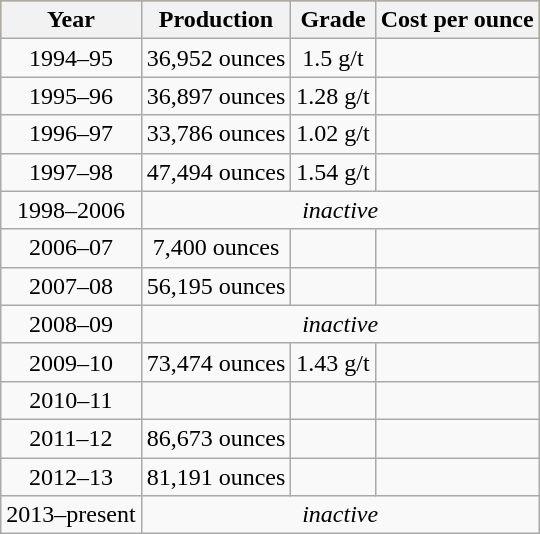<table class="wikitable">
<tr style="text-align:center; background:#daa520;">
<th>Year</th>
<th>Production</th>
<th>Grade</th>
<th>Cost per ounce</th>
</tr>
<tr style="text-align:center;">
<td>1994–95</td>
<td>36,952 ounces</td>
<td>1.5 g/t</td>
<td></td>
</tr>
<tr style="text-align:center;">
<td>1995–96</td>
<td>36,897 ounces</td>
<td>1.28 g/t</td>
<td></td>
</tr>
<tr style="text-align:center;">
<td>1996–97</td>
<td>33,786 ounces</td>
<td>1.02 g/t</td>
<td></td>
</tr>
<tr style="text-align:center;">
<td>1997–98</td>
<td>47,494 ounces</td>
<td>1.54 g/t</td>
<td></td>
</tr>
<tr style="text-align:center;">
<td>1998–2006</td>
<td colspan=3><em>inactive</em></td>
</tr>
<tr style="text-align:center;">
<td>2006–07</td>
<td>7,400 ounces</td>
<td></td>
<td></td>
</tr>
<tr style="text-align:center;">
<td>2007–08</td>
<td>56,195 ounces</td>
<td></td>
<td></td>
</tr>
<tr style="text-align:center;">
<td>2008–09</td>
<td colspan=3><em>inactive</em></td>
</tr>
<tr style="text-align:center;">
<td>2009–10</td>
<td>73,474 ounces</td>
<td>1.43 g/t</td>
<td></td>
</tr>
<tr style="text-align:center;">
<td>2010–11</td>
<td></td>
<td></td>
<td></td>
</tr>
<tr style="text-align:center;">
<td>2011–12</td>
<td>86,673 ounces</td>
<td></td>
<td></td>
</tr>
<tr style="text-align:center;">
<td>2012–13</td>
<td>81,191 ounces</td>
<td></td>
<td></td>
</tr>
<tr style="text-align:center;">
<td>2013–present</td>
<td colspan=3><em>inactive</em></td>
</tr>
</table>
